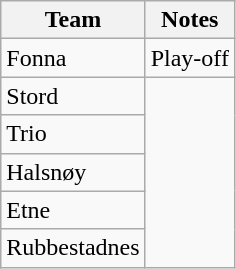<table class="wikitable">
<tr>
<th>Team</th>
<th>Notes</th>
</tr>
<tr>
<td>Fonna</td>
<td>Play-off</td>
</tr>
<tr>
<td>Stord</td>
</tr>
<tr>
<td>Trio</td>
</tr>
<tr>
<td>Halsnøy</td>
</tr>
<tr>
<td>Etne</td>
</tr>
<tr>
<td>Rubbestadnes</td>
</tr>
</table>
